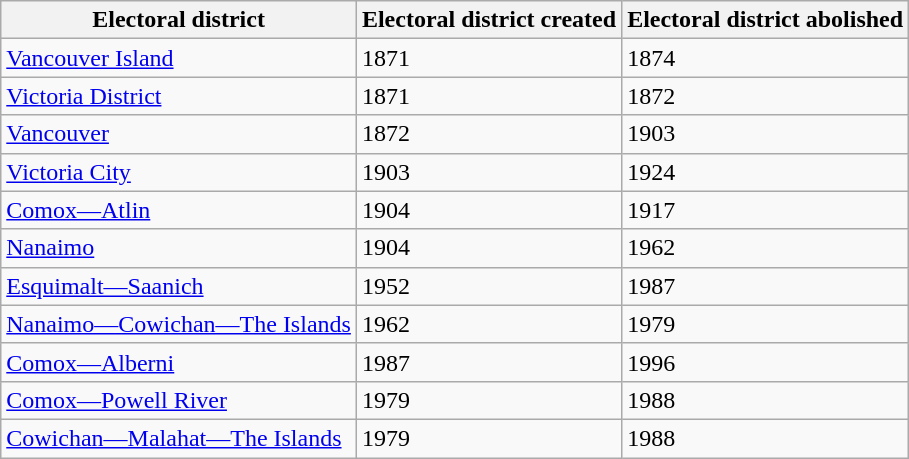<table class="wikitable">
<tr>
<th>Electoral district</th>
<th>Electoral district created</th>
<th>Electoral district abolished</th>
</tr>
<tr>
<td><a href='#'>Vancouver Island</a></td>
<td>1871</td>
<td>1874</td>
</tr>
<tr>
<td><a href='#'>Victoria District</a></td>
<td>1871</td>
<td>1872</td>
</tr>
<tr>
<td><a href='#'>Vancouver</a></td>
<td>1872</td>
<td>1903</td>
</tr>
<tr>
<td><a href='#'>Victoria City</a></td>
<td>1903</td>
<td>1924</td>
</tr>
<tr>
<td><a href='#'>Comox—Atlin</a></td>
<td>1904</td>
<td>1917</td>
</tr>
<tr>
<td><a href='#'>Nanaimo</a></td>
<td>1904</td>
<td>1962</td>
</tr>
<tr>
<td><a href='#'>Esquimalt—Saanich</a></td>
<td>1952</td>
<td>1987</td>
</tr>
<tr>
<td><a href='#'>Nanaimo—Cowichan—The Islands</a></td>
<td>1962</td>
<td>1979</td>
</tr>
<tr>
<td><a href='#'>Comox—Alberni</a></td>
<td>1987</td>
<td>1996</td>
</tr>
<tr>
<td><a href='#'>Comox—Powell River</a></td>
<td>1979</td>
<td>1988</td>
</tr>
<tr>
<td><a href='#'>Cowichan—Malahat—The Islands</a></td>
<td>1979</td>
<td>1988</td>
</tr>
</table>
